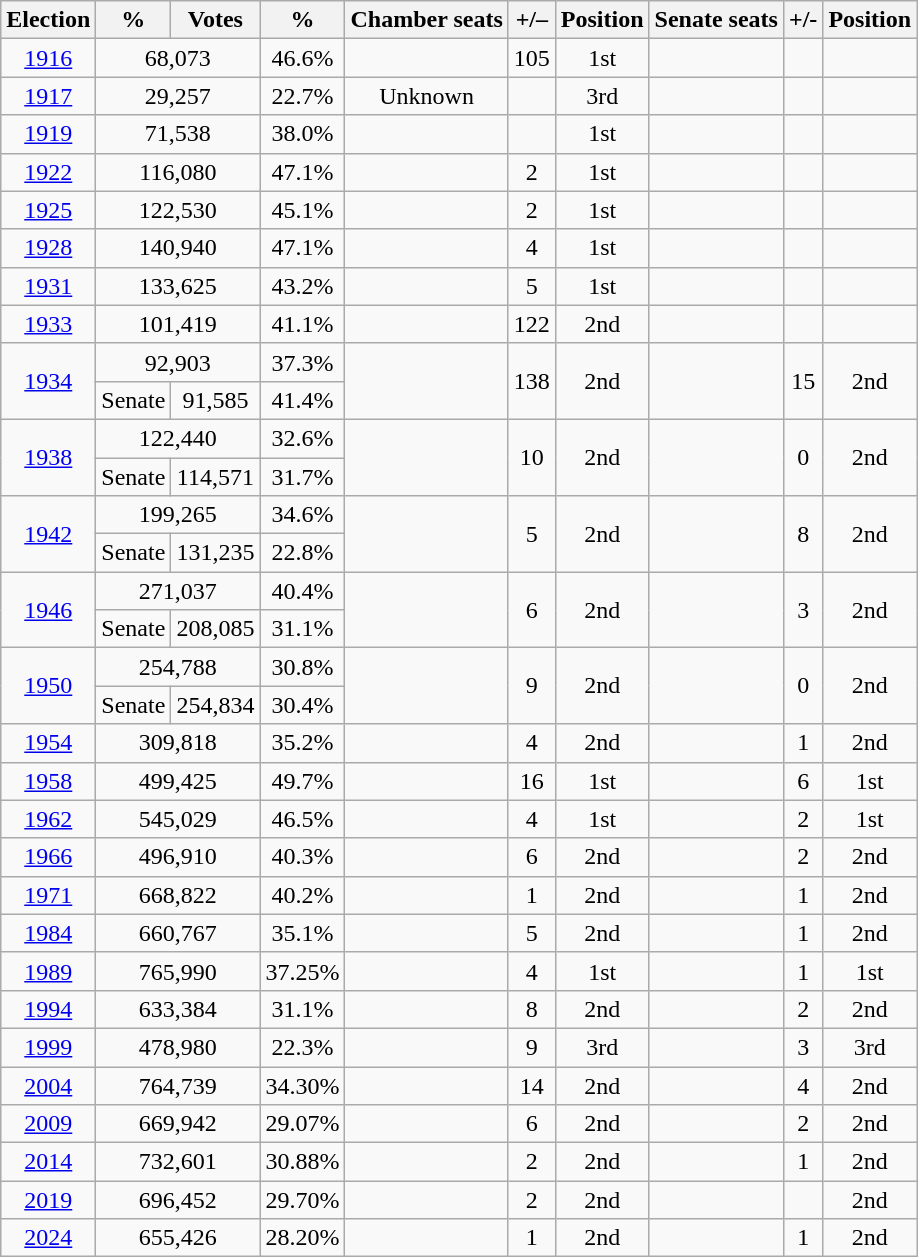<table class="wikitable" style="text-align:center">
<tr>
<th><strong>Election</strong></th>
<th><strong>%</strong></th>
<th><strong>Votes</strong></th>
<th><strong>%</strong></th>
<th><strong>Chamber seats</strong></th>
<th>+/–</th>
<th>Position</th>
<th>Senate seats</th>
<th>+/-</th>
<th>Position</th>
</tr>
<tr>
<td><a href='#'>1916</a></td>
<td colspan="2">68,073</td>
<td>46.6%</td>
<td></td>
<td> 105</td>
<td> 1st</td>
<td></td>
<td></td>
<td></td>
</tr>
<tr>
<td><a href='#'>1917</a></td>
<td colspan="2">29,257</td>
<td>22.7%</td>
<td>Unknown</td>
<td></td>
<td> 3rd</td>
<td></td>
<td></td>
<td></td>
</tr>
<tr>
<td><a href='#'>1919</a></td>
<td colspan="2">71,538</td>
<td>38.0%</td>
<td></td>
<td></td>
<td> 1st</td>
<td></td>
<td></td>
<td></td>
</tr>
<tr>
<td><a href='#'>1922</a></td>
<td colspan="2">116,080</td>
<td>47.1%</td>
<td></td>
<td> 2</td>
<td> 1st</td>
<td></td>
<td></td>
<td></td>
</tr>
<tr>
<td><a href='#'>1925</a></td>
<td colspan="2">122,530</td>
<td>45.1%</td>
<td></td>
<td> 2</td>
<td> 1st</td>
<td></td>
<td></td>
<td></td>
</tr>
<tr>
<td><a href='#'>1928</a></td>
<td colspan="2">140,940</td>
<td>47.1%</td>
<td></td>
<td> 4</td>
<td> 1st</td>
<td></td>
<td></td>
<td></td>
</tr>
<tr>
<td><a href='#'>1931</a></td>
<td colspan="2">133,625</td>
<td>43.2%</td>
<td></td>
<td> 5</td>
<td> 1st</td>
<td></td>
<td></td>
<td></td>
</tr>
<tr>
<td><a href='#'>1933</a></td>
<td colspan="2">101,419</td>
<td>41.1%</td>
<td></td>
<td> 122</td>
<td> 2nd</td>
<td></td>
<td></td>
<td></td>
</tr>
<tr>
<td rowspan="2"><a href='#'>1934</a></td>
<td colspan="2">92,903</td>
<td>37.3%</td>
<td rowspan="2"></td>
<td rowspan="2"> 138</td>
<td rowspan="2"> 2nd</td>
<td rowspan="2"></td>
<td rowspan="2"> 15</td>
<td rowspan="2"> 2nd</td>
</tr>
<tr>
<td>Senate</td>
<td>91,585</td>
<td>41.4%</td>
</tr>
<tr>
<td rowspan="2"><a href='#'>1938</a></td>
<td colspan="2">122,440</td>
<td>32.6%</td>
<td rowspan="2"></td>
<td rowspan="2"> 10</td>
<td rowspan="2"> 2nd</td>
<td rowspan="2"></td>
<td rowspan="2"> 0</td>
<td rowspan="2"> 2nd</td>
</tr>
<tr>
<td>Senate</td>
<td>114,571</td>
<td>31.7%</td>
</tr>
<tr>
<td rowspan="2"><a href='#'>1942</a></td>
<td colspan="2">199,265</td>
<td>34.6%</td>
<td rowspan="2"></td>
<td rowspan="2"> 5</td>
<td rowspan="2"> 2nd</td>
<td rowspan="2"></td>
<td rowspan="2"> 8</td>
<td rowspan="2"> 2nd</td>
</tr>
<tr>
<td>Senate</td>
<td>131,235</td>
<td>22.8%</td>
</tr>
<tr>
<td rowspan="2"><a href='#'>1946</a></td>
<td colspan="2">271,037</td>
<td>40.4%</td>
<td rowspan="2"></td>
<td rowspan="2"> 6</td>
<td rowspan="2"> 2nd</td>
<td rowspan="2"></td>
<td rowspan="2"> 3</td>
<td rowspan="2"> 2nd</td>
</tr>
<tr>
<td>Senate</td>
<td>208,085</td>
<td>31.1%</td>
</tr>
<tr>
<td rowspan="2"><a href='#'>1950</a></td>
<td colspan="2">254,788</td>
<td>30.8%</td>
<td rowspan="2"></td>
<td rowspan="2"> 9</td>
<td rowspan="2"> 2nd</td>
<td rowspan="2"></td>
<td rowspan="2"> 0</td>
<td rowspan="2"> 2nd</td>
</tr>
<tr>
<td>Senate</td>
<td>254,834</td>
<td>30.4%</td>
</tr>
<tr>
<td><a href='#'>1954</a></td>
<td colspan="2">309,818</td>
<td>35.2%</td>
<td></td>
<td> 4</td>
<td> 2nd</td>
<td></td>
<td> 1</td>
<td> 2nd</td>
</tr>
<tr>
<td><a href='#'>1958</a></td>
<td colspan="2">499,425</td>
<td>49.7%</td>
<td></td>
<td> 16</td>
<td> 1st</td>
<td></td>
<td> 6</td>
<td> 1st</td>
</tr>
<tr>
<td><a href='#'>1962</a></td>
<td colspan="2">545,029</td>
<td>46.5%</td>
<td></td>
<td> 4</td>
<td> 1st</td>
<td></td>
<td> 2</td>
<td> 1st</td>
</tr>
<tr>
<td><a href='#'>1966</a></td>
<td colspan="2">496,910</td>
<td>40.3%</td>
<td></td>
<td> 6</td>
<td> 2nd</td>
<td></td>
<td> 2</td>
<td> 2nd</td>
</tr>
<tr>
<td><a href='#'>1971</a></td>
<td colspan="2">668,822</td>
<td>40.2%</td>
<td></td>
<td> 1</td>
<td> 2nd</td>
<td></td>
<td> 1</td>
<td> 2nd</td>
</tr>
<tr>
<td><a href='#'>1984</a></td>
<td colspan="2">660,767</td>
<td>35.1%</td>
<td></td>
<td> 5</td>
<td> 2nd</td>
<td></td>
<td> 1</td>
<td> 2nd</td>
</tr>
<tr>
<td><a href='#'>1989</a></td>
<td colspan="2">765,990</td>
<td>37.25%</td>
<td></td>
<td> 4</td>
<td> 1st</td>
<td></td>
<td> 1</td>
<td> 1st</td>
</tr>
<tr>
<td><a href='#'>1994</a></td>
<td colspan="2">633,384</td>
<td>31.1%</td>
<td></td>
<td> 8</td>
<td> 2nd</td>
<td></td>
<td> 2</td>
<td> 2nd</td>
</tr>
<tr>
<td><a href='#'>1999</a></td>
<td colspan="2">478,980</td>
<td>22.3%</td>
<td></td>
<td> 9</td>
<td> 3rd</td>
<td></td>
<td> 3</td>
<td> 3rd</td>
</tr>
<tr>
<td><a href='#'>2004</a></td>
<td colspan="2">764,739</td>
<td>34.30%</td>
<td></td>
<td> 14</td>
<td> 2nd</td>
<td></td>
<td> 4</td>
<td> 2nd</td>
</tr>
<tr>
<td><a href='#'>2009</a></td>
<td colspan="2">669,942</td>
<td>29.07%</td>
<td></td>
<td> 6</td>
<td> 2nd</td>
<td></td>
<td> 2</td>
<td> 2nd</td>
</tr>
<tr>
<td><a href='#'>2014</a></td>
<td colspan="2">732,601</td>
<td>30.88%</td>
<td></td>
<td> 2</td>
<td> 2nd</td>
<td></td>
<td> 1</td>
<td> 2nd</td>
</tr>
<tr>
<td><a href='#'>2019</a></td>
<td colspan="2">696,452</td>
<td>29.70%</td>
<td></td>
<td> 2</td>
<td> 2nd</td>
<td></td>
<td></td>
<td> 2nd</td>
</tr>
<tr>
<td><a href='#'>2024</a></td>
<td colspan="2">655,426</td>
<td>28.20%</td>
<td></td>
<td> 1</td>
<td> 2nd</td>
<td></td>
<td> 1</td>
<td> 2nd</td>
</tr>
</table>
